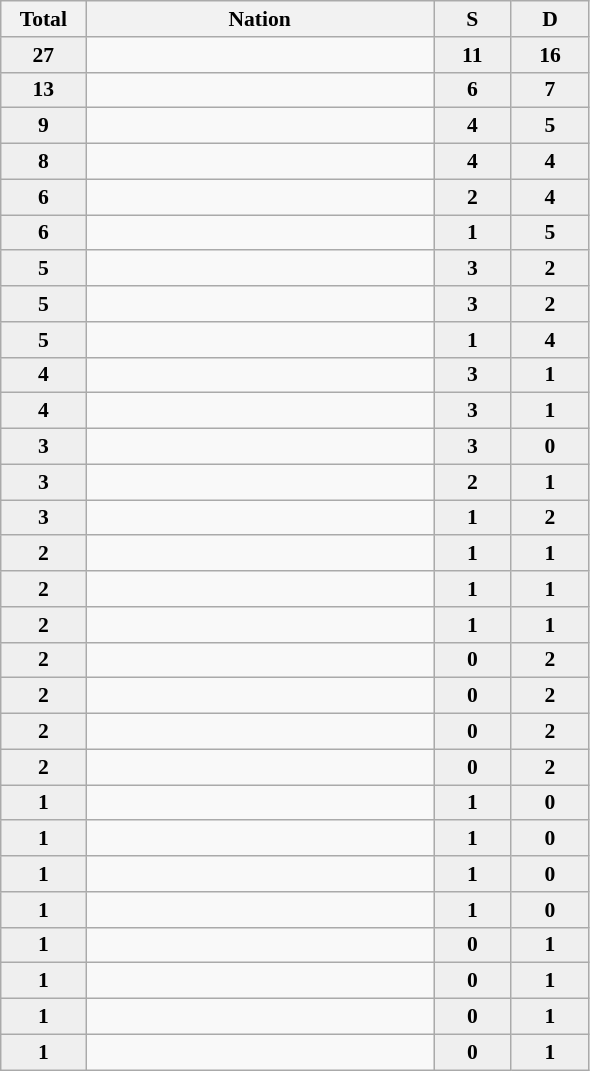<table class="wikitable" style="font-size:90%;">
<tr>
<th width=50>Total</th>
<th width=225>Nation</th>
<th width=45 style="background:#efefef"> S </th>
<th width=45 style="background:#efefef"> D </th>
</tr>
<tr align=center>
<td bgcolor=#efefef><strong>27</strong></td>
<td align=left></td>
<td bgcolor=#efefef><strong>11</strong></td>
<td bgcolor=#efefef><strong>16</strong></td>
</tr>
<tr align=center>
<td bgcolor=#efefef><strong>13</strong></td>
<td align=left></td>
<td bgcolor=#efefef><strong>6</strong></td>
<td bgcolor=#efefef><strong>7</strong></td>
</tr>
<tr align=center>
<td bgcolor=#efefef><strong>9</strong></td>
<td align=left></td>
<td bgcolor=#efefef><strong>4</strong></td>
<td bgcolor=#efefef><strong>5</strong></td>
</tr>
<tr align=center>
<td bgcolor=#efefef><strong>8</strong></td>
<td align=left></td>
<td bgcolor=#efefef><strong>4</strong></td>
<td bgcolor=#efefef><strong>4</strong></td>
</tr>
<tr align=center>
<td bgcolor=#efefef><strong>6</strong></td>
<td align=left></td>
<td bgcolor=#efefef><strong>2</strong></td>
<td bgcolor=#efefef><strong>4</strong></td>
</tr>
<tr align=center>
<td bgcolor=#efefef><strong>6</strong></td>
<td align=left></td>
<td bgcolor=#efefef><strong>1</strong></td>
<td bgcolor=#efefef><strong>5</strong></td>
</tr>
<tr align=center>
<td bgcolor=#efefef><strong>5</strong></td>
<td align=left></td>
<td bgcolor=#efefef><strong>3</strong></td>
<td bgcolor=#efefef><strong>2</strong></td>
</tr>
<tr align=center>
<td bgcolor=#efefef><strong>5</strong></td>
<td align=left></td>
<td bgcolor=#efefef><strong>3</strong></td>
<td bgcolor=#efefef><strong>2</strong></td>
</tr>
<tr align=center>
<td bgcolor=#efefef><strong>5</strong></td>
<td align=left></td>
<td bgcolor=#efefef><strong>1</strong></td>
<td bgcolor=#efefef><strong>4</strong></td>
</tr>
<tr align=center>
<td bgcolor=#efefef><strong>4</strong></td>
<td align=left></td>
<td bgcolor=#efefef><strong>3</strong></td>
<td bgcolor=#efefef><strong>1</strong></td>
</tr>
<tr align=center>
<td bgcolor=#efefef><strong>4</strong></td>
<td align=left></td>
<td bgcolor=#efefef><strong>3</strong></td>
<td bgcolor=#efefef><strong>1</strong></td>
</tr>
<tr align=center>
<td bgcolor=#efefef><strong>3</strong></td>
<td align=left></td>
<td bgcolor=#efefef><strong>3</strong></td>
<td bgcolor=#efefef><strong>0</strong></td>
</tr>
<tr align=center>
<td bgcolor=#efefef><strong>3</strong></td>
<td align=left></td>
<td bgcolor=#efefef><strong>2</strong></td>
<td bgcolor=#efefef><strong>1</strong></td>
</tr>
<tr align=center>
<td bgcolor=#efefef><strong>3</strong></td>
<td align=left></td>
<td bgcolor=#efefef><strong>1</strong></td>
<td bgcolor=#efefef><strong>2</strong></td>
</tr>
<tr align=center>
<td bgcolor=#efefef><strong>2</strong></td>
<td align=left></td>
<td bgcolor=#efefef><strong>1</strong></td>
<td bgcolor=#efefef><strong>1</strong></td>
</tr>
<tr align=center>
<td bgcolor=#efefef><strong>2</strong></td>
<td align=left></td>
<td bgcolor=#efefef><strong>1</strong></td>
<td bgcolor=#efefef><strong>1</strong></td>
</tr>
<tr align=center>
<td bgcolor=#efefef><strong>2</strong></td>
<td align=left></td>
<td bgcolor=#efefef><strong>1</strong></td>
<td bgcolor=#efefef><strong>1</strong></td>
</tr>
<tr align=center>
<td bgcolor=#efefef><strong>2</strong></td>
<td align=left></td>
<td bgcolor=#efefef><strong>0</strong></td>
<td bgcolor=#efefef><strong>2</strong></td>
</tr>
<tr align=center>
<td bgcolor=#efefef><strong>2</strong></td>
<td align=left></td>
<td bgcolor=#efefef><strong>0</strong></td>
<td bgcolor=#efefef><strong>2</strong></td>
</tr>
<tr align=center>
<td bgcolor=#efefef><strong>2</strong></td>
<td align=left></td>
<td bgcolor=#efefef><strong>0</strong></td>
<td bgcolor=#efefef><strong>2</strong></td>
</tr>
<tr align=center>
<td bgcolor=#efefef><strong>2</strong></td>
<td align=left></td>
<td bgcolor=#efefef><strong>0</strong></td>
<td bgcolor=#efefef><strong>2</strong></td>
</tr>
<tr align=center>
<td bgcolor=#efefef><strong>1</strong></td>
<td align=left></td>
<td bgcolor=#efefef><strong>1</strong></td>
<td bgcolor=#efefef><strong>0</strong></td>
</tr>
<tr align=center>
<td bgcolor=#efefef><strong>1</strong></td>
<td align=left></td>
<td bgcolor=#efefef><strong>1</strong></td>
<td bgcolor=#efefef><strong>0</strong></td>
</tr>
<tr align=center>
<td bgcolor=#efefef><strong>1</strong></td>
<td align=left></td>
<td bgcolor=#efefef><strong>1</strong></td>
<td bgcolor=#efefef><strong>0</strong></td>
</tr>
<tr align=center>
<td bgcolor=#efefef><strong>1</strong></td>
<td align=left></td>
<td bgcolor=#efefef><strong>1</strong></td>
<td bgcolor=#efefef><strong>0</strong></td>
</tr>
<tr align=center>
<td bgcolor=#efefef><strong>1</strong></td>
<td align=left></td>
<td bgcolor=#efefef><strong>0</strong></td>
<td bgcolor=#efefef><strong>1</strong></td>
</tr>
<tr align=center>
<td bgcolor=#efefef><strong>1</strong></td>
<td align=left></td>
<td bgcolor=#efefef><strong>0</strong></td>
<td bgcolor=#efefef><strong>1</strong></td>
</tr>
<tr align=center>
<td bgcolor=#efefef><strong>1</strong></td>
<td align=left></td>
<td bgcolor=#efefef><strong>0</strong></td>
<td bgcolor=#efefef><strong>1</strong></td>
</tr>
<tr align=center>
<td bgcolor=#efefef><strong>1</strong></td>
<td align=left></td>
<td bgcolor=#efefef><strong>0</strong></td>
<td bgcolor=#efefef><strong>1</strong></td>
</tr>
</table>
